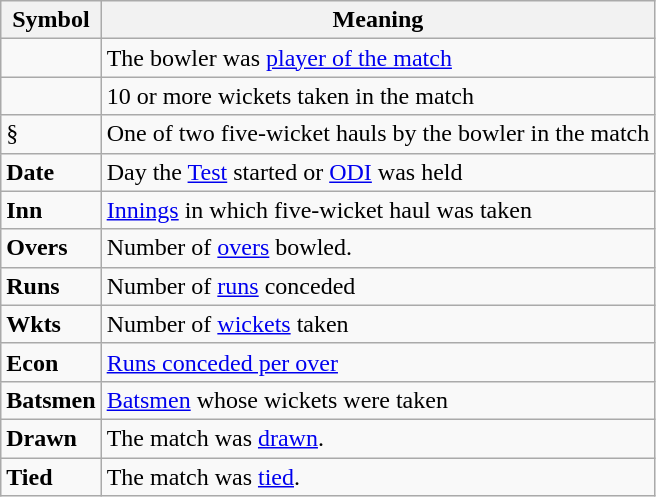<table class="wikitable" border="1">
<tr>
<th>Symbol</th>
<th>Meaning</th>
</tr>
<tr>
<td></td>
<td>The bowler was <a href='#'>player of the match</a></td>
</tr>
<tr>
<td></td>
<td>10 or more wickets taken in the match</td>
</tr>
<tr>
<td>§</td>
<td>One of two five-wicket hauls by the bowler in the match</td>
</tr>
<tr>
<td><strong>Date</strong></td>
<td>Day the <a href='#'>Test</a> started or <a href='#'>ODI</a> was held</td>
</tr>
<tr>
<td><strong>Inn</strong></td>
<td><a href='#'>Innings</a> in which five-wicket haul was taken</td>
</tr>
<tr>
<td><strong>Overs</strong></td>
<td>Number of <a href='#'>overs</a> bowled.</td>
</tr>
<tr>
<td><strong>Runs</strong></td>
<td>Number of <a href='#'>runs</a> conceded</td>
</tr>
<tr>
<td><strong>Wkts</strong></td>
<td>Number of <a href='#'>wickets</a> taken</td>
</tr>
<tr>
<td><strong>Econ</strong></td>
<td><a href='#'>Runs conceded per over</a></td>
</tr>
<tr>
<td><strong>Batsmen</strong></td>
<td><a href='#'>Batsmen</a> whose wickets were taken</td>
</tr>
<tr>
<td><strong>Drawn</strong></td>
<td>The match was <a href='#'>drawn</a>.</td>
</tr>
<tr>
<td><strong>Tied</strong></td>
<td>The match was <a href='#'>tied</a>.</td>
</tr>
</table>
